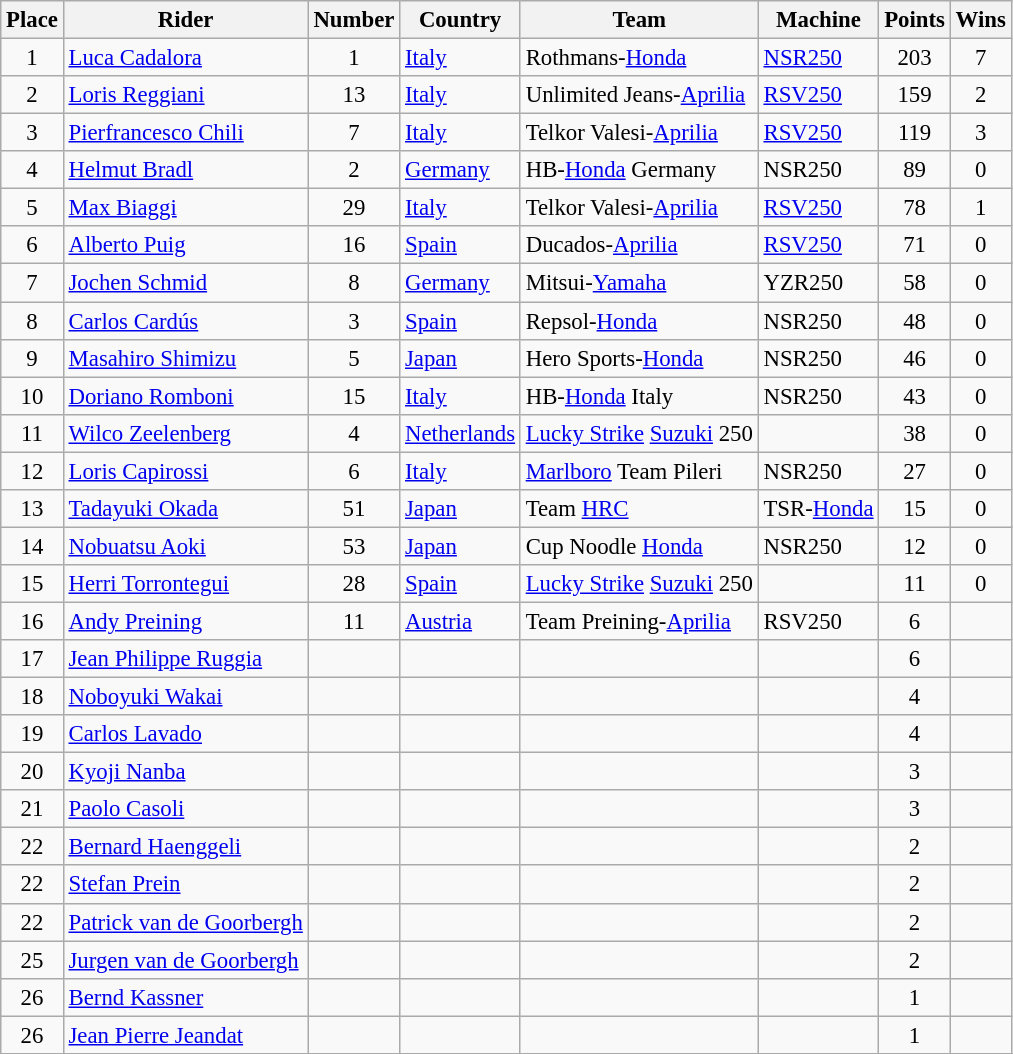<table class="wikitable" style="font-size: 95%;">
<tr>
<th>Place</th>
<th>Rider</th>
<th>Number</th>
<th>Country</th>
<th>Team</th>
<th>Machine</th>
<th>Points</th>
<th>Wins</th>
</tr>
<tr>
<td align="center">1</td>
<td> <a href='#'>Luca Cadalora</a></td>
<td align="center">1</td>
<td><a href='#'>Italy</a></td>
<td>Rothmans-<a href='#'>Honda</a></td>
<td><a href='#'>NSR250</a></td>
<td align="center">203</td>
<td align="center">7</td>
</tr>
<tr>
<td align="center">2</td>
<td> <a href='#'>Loris Reggiani</a></td>
<td align="center">13</td>
<td><a href='#'>Italy</a></td>
<td>Unlimited Jeans-<a href='#'>Aprilia</a></td>
<td><a href='#'>RSV250</a></td>
<td align="center">159</td>
<td align="center">2</td>
</tr>
<tr>
<td align="center">3</td>
<td> <a href='#'>Pierfrancesco Chili</a></td>
<td align="center">7</td>
<td><a href='#'>Italy</a></td>
<td>Telkor Valesi-<a href='#'>Aprilia</a></td>
<td><a href='#'>RSV250</a></td>
<td align="center">119</td>
<td align="center">3</td>
</tr>
<tr>
<td align="center">4</td>
<td> <a href='#'>Helmut Bradl</a></td>
<td align="center">2</td>
<td><a href='#'>Germany</a></td>
<td>HB-<a href='#'>Honda</a> Germany</td>
<td>NSR250</td>
<td align="center">89</td>
<td align="center">0</td>
</tr>
<tr>
<td align="center">5</td>
<td> <a href='#'>Max Biaggi</a></td>
<td align="center">29</td>
<td><a href='#'>Italy</a></td>
<td>Telkor Valesi-<a href='#'>Aprilia</a></td>
<td><a href='#'>RSV250</a></td>
<td align="center">78</td>
<td align="center">1</td>
</tr>
<tr>
<td align="center">6</td>
<td> <a href='#'>Alberto Puig</a></td>
<td align="center">16</td>
<td><a href='#'>Spain</a></td>
<td>Ducados-<a href='#'>Aprilia</a></td>
<td><a href='#'>RSV250</a></td>
<td align="center">71</td>
<td align="center">0</td>
</tr>
<tr>
<td align="center">7</td>
<td> <a href='#'>Jochen Schmid</a></td>
<td align="center">8</td>
<td><a href='#'>Germany</a></td>
<td>Mitsui-<a href='#'>Yamaha</a></td>
<td>YZR250</td>
<td align="center">58</td>
<td align="center">0</td>
</tr>
<tr>
<td align="center">8</td>
<td> <a href='#'>Carlos Cardús</a></td>
<td align="center">3</td>
<td><a href='#'>Spain</a></td>
<td>Repsol-<a href='#'>Honda</a></td>
<td>NSR250</td>
<td align="center">48</td>
<td align="center">0</td>
</tr>
<tr>
<td align="center">9</td>
<td> <a href='#'>Masahiro Shimizu</a></td>
<td align="center">5</td>
<td><a href='#'>Japan</a></td>
<td>Hero Sports-<a href='#'>Honda</a></td>
<td>NSR250</td>
<td align="center">46</td>
<td align="center">0</td>
</tr>
<tr>
<td align="center">10</td>
<td> <a href='#'>Doriano Romboni</a></td>
<td align="center">15</td>
<td><a href='#'>Italy</a></td>
<td>HB-<a href='#'>Honda</a> Italy</td>
<td>NSR250</td>
<td align="center">43</td>
<td align="center">0</td>
</tr>
<tr>
<td align="center">11</td>
<td> <a href='#'>Wilco Zeelenberg</a></td>
<td align="center">4</td>
<td><a href='#'>Netherlands</a></td>
<td><a href='#'>Lucky Strike</a> <a href='#'>Suzuki</a> 250</td>
<td></td>
<td align="center">38</td>
<td align="center">0</td>
</tr>
<tr>
<td align="center">12</td>
<td> <a href='#'>Loris Capirossi</a></td>
<td align="center">6</td>
<td><a href='#'>Italy</a></td>
<td><a href='#'>Marlboro</a> Team Pileri</td>
<td>NSR250</td>
<td align="center">27</td>
<td align="center">0</td>
</tr>
<tr>
<td align="center">13</td>
<td> <a href='#'>Tadayuki Okada</a></td>
<td align="center">51</td>
<td><a href='#'>Japan</a></td>
<td>Team <a href='#'>HRC</a></td>
<td>TSR-<a href='#'>Honda</a></td>
<td align="center">15</td>
<td align="center">0</td>
</tr>
<tr>
<td align="center">14</td>
<td> <a href='#'>Nobuatsu Aoki</a></td>
<td align="center">53</td>
<td><a href='#'>Japan</a></td>
<td>Cup Noodle <a href='#'>Honda</a></td>
<td>NSR250</td>
<td align="center">12</td>
<td align="center">0</td>
</tr>
<tr>
<td align="center">15</td>
<td> <a href='#'>Herri Torrontegui</a></td>
<td align="center">28</td>
<td><a href='#'>Spain</a></td>
<td><a href='#'>Lucky Strike</a> <a href='#'>Suzuki</a> 250</td>
<td></td>
<td align="center">11</td>
<td align="center">0</td>
</tr>
<tr>
<td align="center">16</td>
<td> <a href='#'>Andy Preining</a></td>
<td align="center">11</td>
<td><a href='#'>Austria</a></td>
<td>Team Preining-<a href='#'>Aprilia</a></td>
<td>RSV250</td>
<td align="center">6</td>
<td align="center"></td>
</tr>
<tr>
<td align="center">17</td>
<td><a href='#'>Jean Philippe Ruggia</a></td>
<td align="center"></td>
<td></td>
<td></td>
<td></td>
<td align="center">6</td>
<td align="center"></td>
</tr>
<tr>
<td align="center">18</td>
<td><a href='#'>Noboyuki Wakai</a></td>
<td align="center"></td>
<td></td>
<td></td>
<td></td>
<td align="center">4</td>
<td align="center"></td>
</tr>
<tr>
<td align="center">19</td>
<td><a href='#'>Carlos Lavado</a></td>
<td align="center"></td>
<td></td>
<td></td>
<td></td>
<td align="center">4</td>
<td align="center"></td>
</tr>
<tr>
<td align="center">20</td>
<td><a href='#'>Kyoji Nanba</a></td>
<td align="center"></td>
<td></td>
<td></td>
<td></td>
<td align="center">3</td>
<td align="center"></td>
</tr>
<tr>
<td align="center">21</td>
<td><a href='#'>Paolo Casoli</a></td>
<td align="center"></td>
<td></td>
<td></td>
<td></td>
<td align="center">3</td>
<td align="center"></td>
</tr>
<tr>
<td align="center">22</td>
<td><a href='#'>Bernard Haenggeli</a></td>
<td align="center"></td>
<td></td>
<td></td>
<td></td>
<td align="center">2</td>
<td align="center"></td>
</tr>
<tr>
<td align="center">22</td>
<td><a href='#'>Stefan Prein</a></td>
<td align="center"></td>
<td></td>
<td></td>
<td></td>
<td align="center">2</td>
<td align="center"></td>
</tr>
<tr>
<td align="center">22</td>
<td><a href='#'>Patrick van de Goorbergh</a></td>
<td align="center"></td>
<td></td>
<td></td>
<td></td>
<td align="center">2</td>
<td align="center"></td>
</tr>
<tr>
<td align="center">25</td>
<td><a href='#'>Jurgen van de Goorbergh</a></td>
<td align="center"></td>
<td></td>
<td></td>
<td></td>
<td align="center">2</td>
<td align="center"></td>
</tr>
<tr>
<td align="center">26</td>
<td><a href='#'>Bernd Kassner</a></td>
<td align="center"></td>
<td></td>
<td></td>
<td></td>
<td align="center">1</td>
<td align="center"></td>
</tr>
<tr>
<td align="center">26</td>
<td><a href='#'>Jean Pierre Jeandat</a></td>
<td align="center"></td>
<td></td>
<td></td>
<td></td>
<td align="center">1</td>
<td align="center"></td>
</tr>
<tr>
</tr>
</table>
